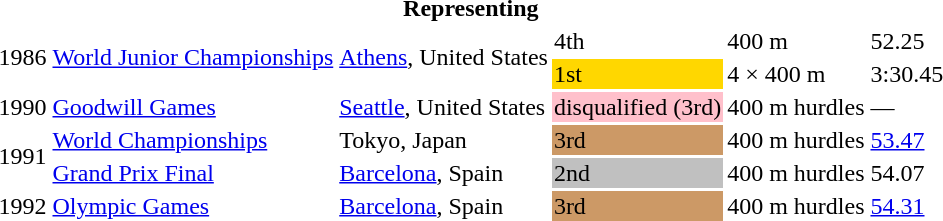<table>
<tr>
<th colspan=6>Representing </th>
</tr>
<tr>
<td rowspan=2>1986</td>
<td rowspan=2><a href='#'>World Junior Championships</a></td>
<td rowspan=2><a href='#'>Athens</a>, United States</td>
<td>4th</td>
<td>400 m</td>
<td>52.25</td>
</tr>
<tr>
<td bgcolor=gold>1st</td>
<td>4 × 400 m</td>
<td>3:30.45</td>
</tr>
<tr>
<td>1990</td>
<td><a href='#'>Goodwill Games</a></td>
<td><a href='#'>Seattle</a>, United States</td>
<td bgcolor=pink>disqualified (3rd)</td>
<td>400 m hurdles</td>
<td>—</td>
</tr>
<tr>
<td rowspan=2>1991</td>
<td><a href='#'>World Championships</a></td>
<td>Tokyo, Japan</td>
<td bgcolor=cc9966>3rd</td>
<td>400 m hurdles</td>
<td><a href='#'>53.47</a></td>
</tr>
<tr>
<td><a href='#'>Grand Prix Final</a></td>
<td><a href='#'>Barcelona</a>, Spain</td>
<td bgcolor=silver>2nd</td>
<td>400 m hurdles</td>
<td>54.07</td>
</tr>
<tr>
<td>1992</td>
<td><a href='#'>Olympic Games</a></td>
<td><a href='#'>Barcelona</a>, Spain</td>
<td bgcolor=cc9966>3rd</td>
<td>400 m hurdles</td>
<td><a href='#'>54.31</a></td>
</tr>
</table>
